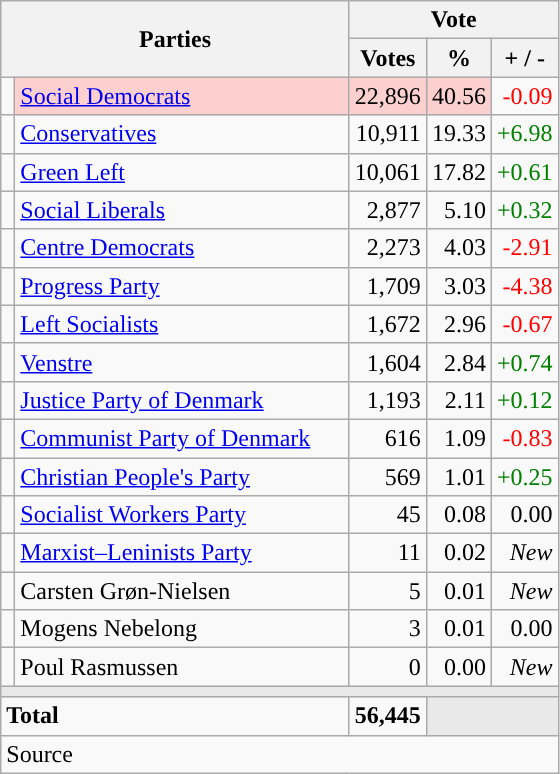<table class="wikitable" style="text-align:right;">
<tr>
<th style="text-align:centre;" rowspan="2" colspan="2" width="225">Parties</th>
<th colspan="3">Vote</th>
</tr>
<tr>
<th width="15">Votes</th>
<th width="15">%</th>
<th width="15">+ / -</th>
</tr>
<tr>
<td width="2" style="color:inherit;background:"></td>
<td bgcolor=#fbd0ce  align="left"><a href='#'>Social Democrats</a></td>
<td bgcolor=#fbd0ce>22,896</td>
<td bgcolor=#fbd0ce>40.56</td>
<td style=color:red;>-0.09</td>
</tr>
<tr>
<td width="2" style="color:inherit;background:"></td>
<td align="left"><a href='#'>Conservatives</a></td>
<td>10,911</td>
<td>19.33</td>
<td style=color:green;>+6.98</td>
</tr>
<tr>
<td width="2" style="color:inherit;background:"></td>
<td align="left"><a href='#'>Green Left</a></td>
<td>10,061</td>
<td>17.82</td>
<td style=color:green;>+0.61</td>
</tr>
<tr>
<td width="2" style="color:inherit;background:"></td>
<td align="left"><a href='#'>Social Liberals</a></td>
<td>2,877</td>
<td>5.10</td>
<td style=color:green;>+0.32</td>
</tr>
<tr>
<td width="2" style="color:inherit;background:"></td>
<td align="left"><a href='#'>Centre Democrats</a></td>
<td>2,273</td>
<td>4.03</td>
<td style=color:red;>-2.91</td>
</tr>
<tr>
<td width="2" style="color:inherit;background:"></td>
<td align="left"><a href='#'>Progress Party</a></td>
<td>1,709</td>
<td>3.03</td>
<td style=color:red;>-4.38</td>
</tr>
<tr>
<td width="2" style="color:inherit;background:"></td>
<td align="left"><a href='#'>Left Socialists</a></td>
<td>1,672</td>
<td>2.96</td>
<td style=color:red;>-0.67</td>
</tr>
<tr>
<td width="2" style="color:inherit;background:"></td>
<td align="left"><a href='#'>Venstre</a></td>
<td>1,604</td>
<td>2.84</td>
<td style=color:green;>+0.74</td>
</tr>
<tr>
<td width="2" style="color:inherit;background:"></td>
<td align="left"><a href='#'>Justice Party of Denmark</a></td>
<td>1,193</td>
<td>2.11</td>
<td style=color:green;>+0.12</td>
</tr>
<tr>
<td width="2" style="color:inherit;background:"></td>
<td align="left"><a href='#'>Communist Party of Denmark</a></td>
<td>616</td>
<td>1.09</td>
<td style=color:red;>-0.83</td>
</tr>
<tr>
<td width="2" style="color:inherit;background:"></td>
<td align="left"><a href='#'>Christian People's Party</a></td>
<td>569</td>
<td>1.01</td>
<td style=color:green;>+0.25</td>
</tr>
<tr>
<td width="2" style="color:inherit;background:"></td>
<td align="left"><a href='#'>Socialist Workers Party</a></td>
<td>45</td>
<td>0.08</td>
<td>0.00</td>
</tr>
<tr>
<td width="2" style="color:inherit;background:"></td>
<td align="left"><a href='#'>Marxist–Leninists Party</a></td>
<td>11</td>
<td>0.02</td>
<td><em>New</em></td>
</tr>
<tr>
<td width="2" style="color:inherit;background:"></td>
<td align="left">Carsten Grøn-Nielsen</td>
<td>5</td>
<td>0.01</td>
<td><em>New</em></td>
</tr>
<tr>
<td width="2" style="color:inherit;background:"></td>
<td align="left">Mogens Nebelong</td>
<td>3</td>
<td>0.01</td>
<td>0.00</td>
</tr>
<tr>
<td width="2" style="color:inherit;background:"></td>
<td align="left">Poul Rasmussen</td>
<td>0</td>
<td>0.00</td>
<td><em>New</em></td>
</tr>
<tr>
<td colspan="7" bgcolor="#E9E9E9"></td>
</tr>
<tr>
<td align="left" colspan="2"><strong>Total</strong></td>
<td><strong>56,445</strong></td>
<td bgcolor="#E9E9E9" colspan="2"></td>
</tr>
<tr>
<td align="left" colspan="6">Source</td>
</tr>
</table>
